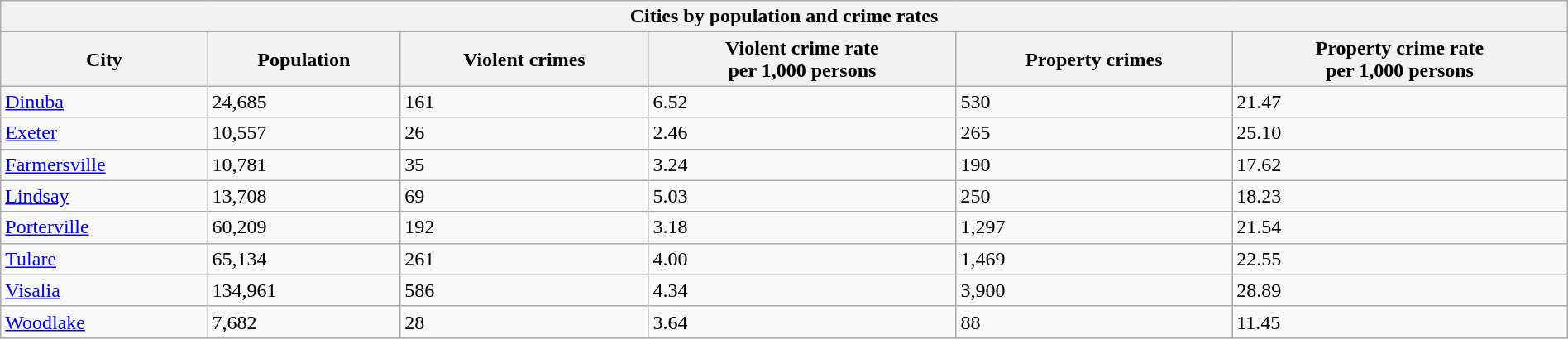<table class="wikitable collapsible collapsed sortable" style="width: 100%;">
<tr>
<th colspan="9">Cities by population and crime rates</th>
</tr>
<tr>
<th>City</th>
<th data-sort-type="number">Population</th>
<th data-sort-type="number">Violent crimes</th>
<th data-sort-type="number">Violent crime rate<br>per 1,000 persons</th>
<th data-sort-type="number">Property crimes</th>
<th data-sort-type="number">Property crime rate<br>per 1,000 persons</th>
</tr>
<tr>
<td><a href='#'>Dinuba</a></td>
<td>24,685</td>
<td>161</td>
<td>6.52</td>
<td>530</td>
<td>21.47</td>
</tr>
<tr>
<td><a href='#'>Exeter</a></td>
<td>10,557</td>
<td>26</td>
<td>2.46</td>
<td>265</td>
<td>25.10</td>
</tr>
<tr>
<td><a href='#'>Farmersville</a></td>
<td>10,781</td>
<td>35</td>
<td>3.24</td>
<td>190</td>
<td>17.62</td>
</tr>
<tr>
<td><a href='#'>Lindsay</a></td>
<td>13,708</td>
<td>69</td>
<td>5.03</td>
<td>250</td>
<td>18.23</td>
</tr>
<tr>
<td><a href='#'>Porterville</a></td>
<td>60,209</td>
<td>192</td>
<td>3.18</td>
<td>1,297</td>
<td>21.54</td>
</tr>
<tr>
<td><a href='#'>Tulare</a></td>
<td>65,134</td>
<td>261</td>
<td>4.00</td>
<td>1,469</td>
<td>22.55</td>
</tr>
<tr>
<td><a href='#'>Visalia</a></td>
<td>134,961</td>
<td>586</td>
<td>4.34</td>
<td>3,900</td>
<td>28.89</td>
</tr>
<tr>
<td><a href='#'>Woodlake</a></td>
<td>7,682</td>
<td>28</td>
<td>3.64</td>
<td>88</td>
<td>11.45</td>
</tr>
</table>
